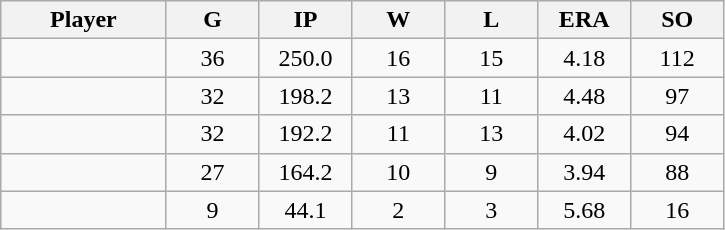<table class="wikitable sortable">
<tr>
<th bgcolor="#DDDDFF" width="16%">Player</th>
<th bgcolor="#DDDDFF" width="9%">G</th>
<th bgcolor="#DDDDFF" width="9%">IP</th>
<th bgcolor="#DDDDFF" width="9%">W</th>
<th bgcolor="#DDDDFF" width="9%">L</th>
<th bgcolor="#DDDDFF" width="9%">ERA</th>
<th bgcolor="#DDDDFF" width="9%">SO</th>
</tr>
<tr align="center">
<td></td>
<td>36</td>
<td>250.0</td>
<td>16</td>
<td>15</td>
<td>4.18</td>
<td>112</td>
</tr>
<tr align="center">
<td></td>
<td>32</td>
<td>198.2</td>
<td>13</td>
<td>11</td>
<td>4.48</td>
<td>97</td>
</tr>
<tr align="center">
<td></td>
<td>32</td>
<td>192.2</td>
<td>11</td>
<td>13</td>
<td>4.02</td>
<td>94</td>
</tr>
<tr align="center">
<td></td>
<td>27</td>
<td>164.2</td>
<td>10</td>
<td>9</td>
<td>3.94</td>
<td>88</td>
</tr>
<tr align="center">
<td></td>
<td>9</td>
<td>44.1</td>
<td>2</td>
<td>3</td>
<td>5.68</td>
<td>16</td>
</tr>
</table>
